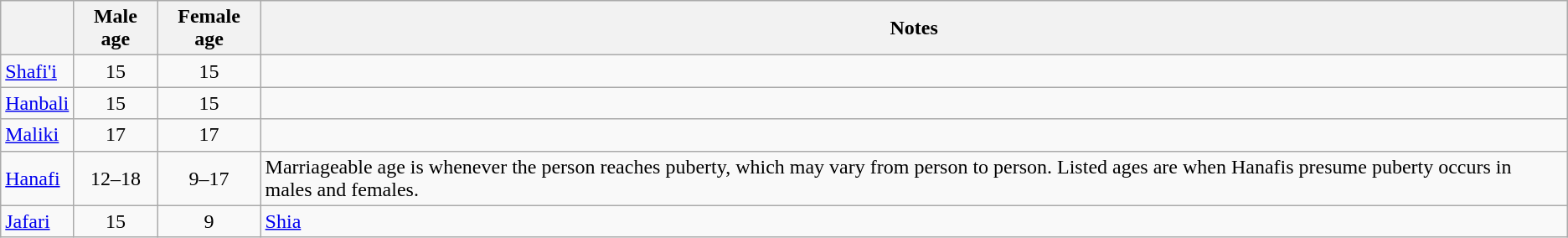<table class="wikitable sortable" 60%;>
<tr>
<th></th>
<th>Male age</th>
<th>Female age</th>
<th>Notes</th>
</tr>
<tr>
<td><a href='#'>Shafi'i</a></td>
<td align=center>15</td>
<td align=center>15</td>
<td></td>
</tr>
<tr>
<td><a href='#'>Hanbali</a></td>
<td align=center>15</td>
<td align=center>15</td>
<td></td>
</tr>
<tr>
<td><a href='#'>Maliki</a></td>
<td align=center>17</td>
<td align=center>17</td>
<td></td>
</tr>
<tr>
<td><a href='#'>Hanafi</a></td>
<td align=center>12–18</td>
<td align=center>9–17</td>
<td>Marriageable age is whenever the person reaches puberty, which may vary from person to person. Listed ages are when Hanafis presume puberty occurs in males and females.</td>
</tr>
<tr>
<td><a href='#'>Jafari</a></td>
<td align=center>15</td>
<td align=center>9</td>
<td><a href='#'>Shia</a></td>
</tr>
</table>
